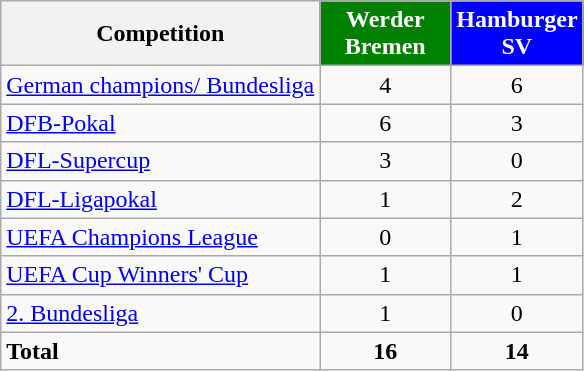<table class="wikitable" style="text-align:center">
<tr>
<th>Competition</th>
<th style="color:#fff; background-color:Green;" width=80>Werder Bremen</th>
<th style="color:#fff; background-color:Blue;" width=80>Hamburger SV</th>
</tr>
<tr>
<td align="left"><a href='#'>German champions/ Bundesliga</a></td>
<td>4</td>
<td>6</td>
</tr>
<tr>
<td align="left"><a href='#'>DFB-Pokal</a></td>
<td>6</td>
<td>3</td>
</tr>
<tr>
<td align="left"><a href='#'>DFL-Supercup</a></td>
<td>3</td>
<td>0</td>
</tr>
<tr>
<td align="left"><a href='#'>DFL-Ligapokal</a></td>
<td>1</td>
<td>2</td>
</tr>
<tr>
<td align="left"><a href='#'>UEFA Champions League</a></td>
<td>0</td>
<td>1</td>
</tr>
<tr>
<td align="left"><a href='#'>UEFA Cup Winners' Cup</a></td>
<td>1</td>
<td>1</td>
</tr>
<tr>
<td align="left"><a href='#'>2. Bundesliga</a></td>
<td>1</td>
<td>0</td>
</tr>
<tr>
<td align="left"><strong>Total</strong></td>
<td><strong>16</strong></td>
<td><strong>14</strong></td>
</tr>
</table>
